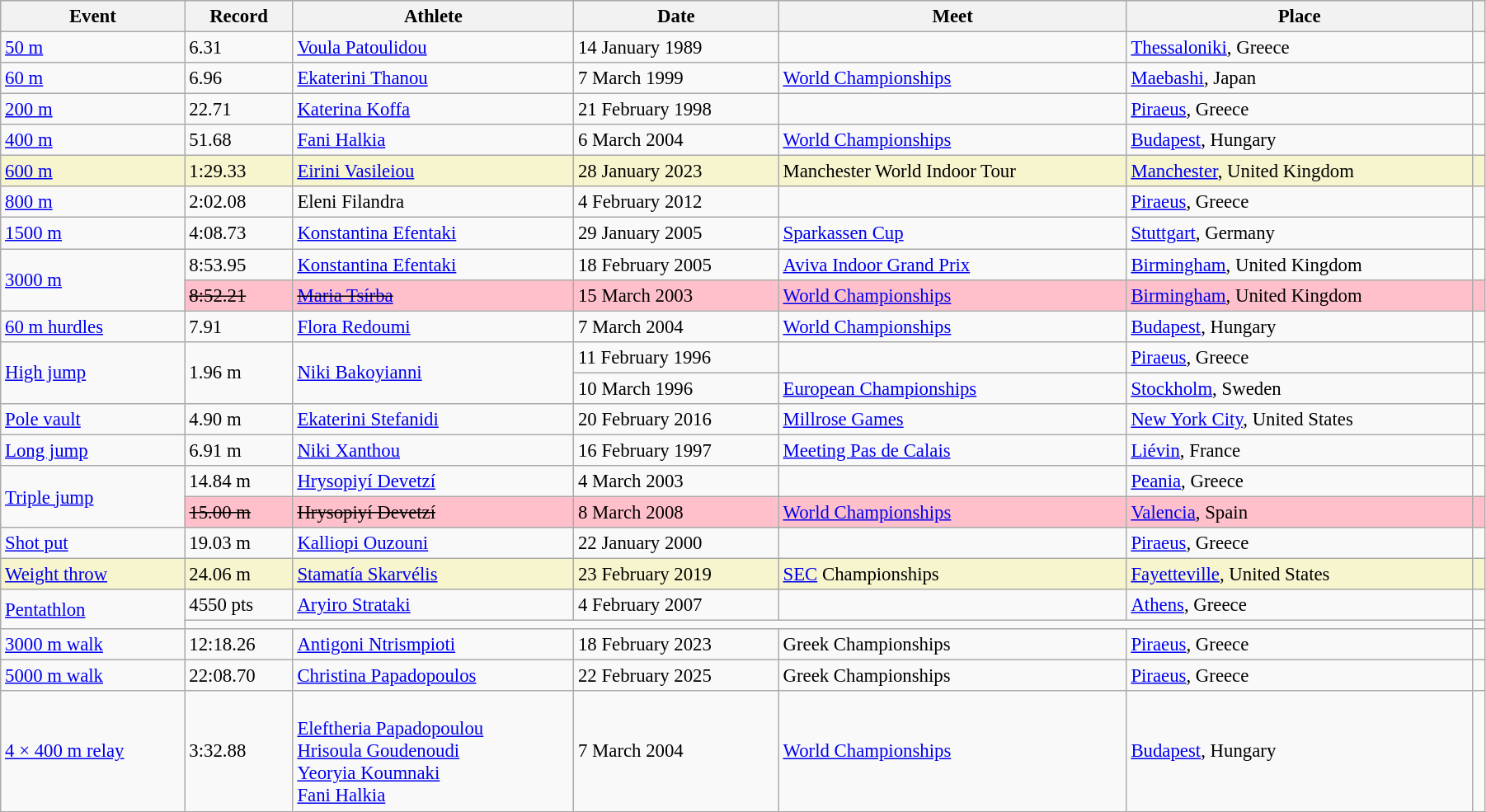<table class="wikitable" style="font-size:95%; width: 95%;">
<tr>
<th>Event</th>
<th>Record</th>
<th>Athlete</th>
<th>Date</th>
<th>Meet</th>
<th>Place</th>
<th></th>
</tr>
<tr>
<td><a href='#'>50 m</a></td>
<td>6.31</td>
<td><a href='#'>Voula Patoulidou</a></td>
<td>14 January 1989</td>
<td></td>
<td><a href='#'>Thessaloniki</a>, Greece</td>
<td></td>
</tr>
<tr>
<td><a href='#'>60 m</a></td>
<td>6.96</td>
<td><a href='#'>Ekaterini Thanou</a></td>
<td>7 March 1999</td>
<td><a href='#'>World Championships</a></td>
<td><a href='#'>Maebashi</a>, Japan</td>
<td></td>
</tr>
<tr>
<td><a href='#'>200 m</a></td>
<td>22.71</td>
<td><a href='#'>Katerina Koffa</a></td>
<td>21 February 1998</td>
<td></td>
<td><a href='#'>Piraeus</a>, Greece</td>
<td></td>
</tr>
<tr>
<td><a href='#'>400 m</a></td>
<td>51.68</td>
<td><a href='#'>Fani Halkia</a></td>
<td>6 March 2004</td>
<td><a href='#'>World Championships</a></td>
<td><a href='#'>Budapest</a>, Hungary</td>
<td></td>
</tr>
<tr style="background:#f6F5CE;">
<td><a href='#'>600 m</a></td>
<td>1:29.33</td>
<td><a href='#'>Eirini Vasileiou</a></td>
<td>28 January 2023</td>
<td>Manchester World Indoor Tour</td>
<td><a href='#'>Manchester</a>, United Kingdom</td>
<td></td>
</tr>
<tr>
<td><a href='#'>800 m</a></td>
<td>2:02.08</td>
<td>Eleni Filandra</td>
<td>4 February 2012</td>
<td></td>
<td><a href='#'>Piraeus</a>, Greece</td>
<td></td>
</tr>
<tr>
<td><a href='#'>1500 m</a></td>
<td>4:08.73</td>
<td><a href='#'>Konstantina Efentaki</a></td>
<td>29 January 2005</td>
<td><a href='#'>Sparkassen Cup</a></td>
<td><a href='#'>Stuttgart</a>, Germany</td>
<td></td>
</tr>
<tr>
<td rowspan=2><a href='#'>3000 m</a></td>
<td>8:53.95</td>
<td><a href='#'>Konstantina Efentaki</a></td>
<td>18 February 2005</td>
<td><a href='#'>Aviva Indoor Grand Prix</a></td>
<td><a href='#'>Birmingham</a>, United Kingdom</td>
<td></td>
</tr>
<tr style="background:pink">
<td><s>8:52.21</s> </td>
<td><s> <a href='#'>Maria Tsírba</a> </s></td>
<td>15 March 2003</td>
<td><a href='#'>World Championships</a></td>
<td><a href='#'>Birmingham</a>, United Kingdom</td>
<td></td>
</tr>
<tr>
<td><a href='#'>60 m hurdles</a></td>
<td>7.91</td>
<td><a href='#'>Flora Redoumi</a></td>
<td>7 March 2004</td>
<td><a href='#'>World Championships</a></td>
<td><a href='#'>Budapest</a>, Hungary</td>
<td></td>
</tr>
<tr>
<td rowspan=2><a href='#'>High jump</a></td>
<td rowspan=2>1.96 m</td>
<td rowspan=2><a href='#'>Niki Bakoyianni</a></td>
<td>11 February 1996</td>
<td></td>
<td><a href='#'>Piraeus</a>, Greece</td>
<td></td>
</tr>
<tr>
<td>10 March 1996</td>
<td><a href='#'>European Championships</a></td>
<td><a href='#'>Stockholm</a>, Sweden</td>
<td></td>
</tr>
<tr>
<td><a href='#'>Pole vault</a></td>
<td>4.90 m</td>
<td><a href='#'>Ekaterini Stefanidi</a></td>
<td>20 February 2016</td>
<td><a href='#'>Millrose Games</a></td>
<td><a href='#'>New York City</a>, United States</td>
<td></td>
</tr>
<tr>
<td><a href='#'>Long jump</a></td>
<td>6.91 m</td>
<td><a href='#'>Niki Xanthou</a></td>
<td>16 February 1997</td>
<td><a href='#'>Meeting Pas de Calais</a></td>
<td><a href='#'>Liévin</a>, France</td>
<td></td>
</tr>
<tr>
<td rowspan=2><a href='#'>Triple jump</a></td>
<td>14.84 m</td>
<td><a href='#'>Hrysopiyí Devetzí</a></td>
<td>4 March 2003</td>
<td></td>
<td><a href='#'>Peania</a>, Greece</td>
<td></td>
</tr>
<tr style="background:pink">
<td><s> 15.00 m </s> </td>
<td><s> Hrysopiyí Devetzí </s></td>
<td>8 March 2008</td>
<td><a href='#'>World Championships</a></td>
<td><a href='#'>Valencia</a>, Spain</td>
<td></td>
</tr>
<tr>
<td><a href='#'>Shot put</a></td>
<td>19.03 m</td>
<td><a href='#'>Kalliopi Ouzouni</a></td>
<td>22 January 2000</td>
<td></td>
<td><a href='#'>Piraeus</a>, Greece</td>
<td></td>
</tr>
<tr style="background:#f6F5CE;">
<td><a href='#'>Weight throw</a></td>
<td>24.06 m</td>
<td><a href='#'>Stamatía Skarvélis</a></td>
<td>23 February 2019</td>
<td><a href='#'>SEC</a> Championships</td>
<td><a href='#'>Fayetteville</a>, United States</td>
<td></td>
</tr>
<tr>
<td rowspan=2><a href='#'>Pentathlon</a></td>
<td>4550 pts</td>
<td><a href='#'>Aryiro Strataki</a></td>
<td>4 February 2007</td>
<td></td>
<td><a href='#'>Athens</a>, Greece</td>
<td></td>
</tr>
<tr>
<td colspan=5></td>
<td></td>
</tr>
<tr>
<td><a href='#'>3000 m walk</a></td>
<td>12:18.26</td>
<td><a href='#'>Antigoni Ntrismpioti</a></td>
<td>18 February 2023</td>
<td>Greek Championships</td>
<td><a href='#'>Piraeus</a>, Greece</td>
<td></td>
</tr>
<tr>
<td><a href='#'>5000 m walk</a></td>
<td>22:08.70</td>
<td><a href='#'>Christina Papadopoulos</a></td>
<td>22 February 2025</td>
<td>Greek Championships</td>
<td><a href='#'>Piraeus</a>, Greece</td>
<td></td>
</tr>
<tr>
<td><a href='#'>4 × 400 m relay</a></td>
<td>3:32.88</td>
<td><br><a href='#'>Eleftheria Papadopoulou</a><br><a href='#'>Hrisoula Goudenoudi</a><br><a href='#'>Yeoryia Koumnaki</a><br><a href='#'>Fani Halkia</a></td>
<td>7 March 2004</td>
<td><a href='#'>World Championships</a></td>
<td><a href='#'>Budapest</a>, Hungary</td>
<td></td>
</tr>
</table>
